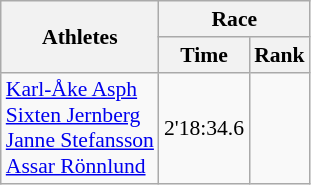<table class="wikitable" border="1" style="font-size:90%">
<tr>
<th rowspan=2>Athletes</th>
<th colspan=2>Race</th>
</tr>
<tr>
<th>Time</th>
<th>Rank</th>
</tr>
<tr>
<td><a href='#'>Karl-Åke Asph</a><br><a href='#'>Sixten Jernberg</a><br><a href='#'>Janne Stefansson</a><br><a href='#'>Assar Rönnlund</a></td>
<td align=center>2'18:34.6</td>
<td align=center></td>
</tr>
</table>
